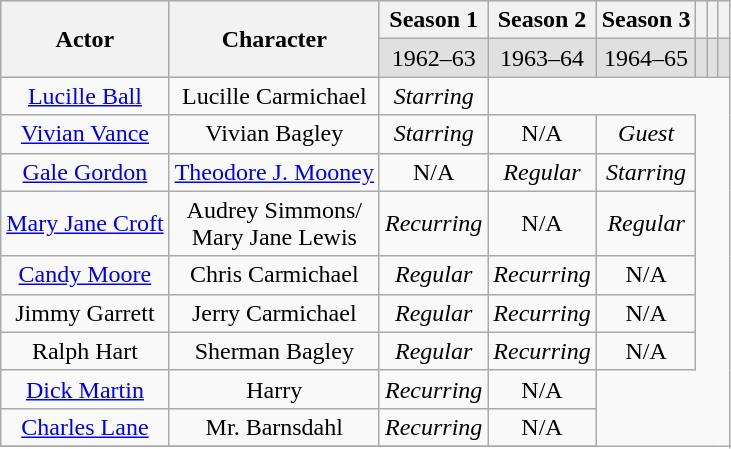<table class="wikitable" style="text-align:center">
<tr style="background:#e0e0e0;">
<th rowspan="2" scope="col">Actor</th>
<th rowspan="2" scope="col">Character</th>
<th scope="col">Season 1</th>
<th scope="col">Season 2</th>
<th scope="col">Season 3</th>
<th scope="col"></th>
<th scope="col"></th>
<th scope="col"></th>
</tr>
<tr style="background:#e0e0e0;">
<td>1962–63</td>
<td>1963–64</td>
<td>1964–65</td>
<td></td>
<td></td>
<td></td>
</tr>
<tr>
<td><a href='#'>Lucille Ball</a></td>
<td>Lucille Carmichael<br><td><em>Starring</em></td></td>
</tr>
<tr>
<td><a href='#'>Vivian Vance</a></td>
<td>Vivian Bagley<br><td><em>Starring</em></td>
<td> N/A</td>
<td><em>Guest</em></td></td>
</tr>
<tr>
<td><a href='#'>Gale Gordon</a></td>
<td><a href='#'>Theodore J. Mooney</a><br><td> N/A</td>
<td><em>Regular</em></td>
<td><em>Starring</em></td></td>
</tr>
<tr>
<td><a href='#'>Mary Jane Croft</a></td>
<td>Audrey Simmons/<br>Mary Jane Lewis<br><td><em>Recurring</em></td>
<td> N/A</td>
<td><em>Regular</em></td></td>
</tr>
<tr>
<td><a href='#'>Candy Moore</a></td>
<td>Chris Carmichael<br><td><em>Regular</em></td>
<td><em>Recurring</em></td>
<td> N/A</td></td>
</tr>
<tr>
<td>Jimmy Garrett</td>
<td>Jerry Carmichael<br><td><em>Regular</em></td>
<td><em>Recurring</em></td>
<td> N/A</td></td>
</tr>
<tr>
<td>Ralph Hart</td>
<td>Sherman Bagley<br><td><em>Regular</em></td>
<td><em>Recurring</em></td>
<td> N/A</td></td>
</tr>
<tr>
<td><a href='#'>Dick Martin</a></td>
<td>Harry<br><td><em>Recurring</em></td>
<td> N/A<br></td></td>
</tr>
<tr>
<td><a href='#'>Charles Lane</a></td>
<td>Mr. Barnsdahl<br><td><em>Recurring</em></td>
<td> N/A<br></td></td>
</tr>
<tr>
</tr>
</table>
